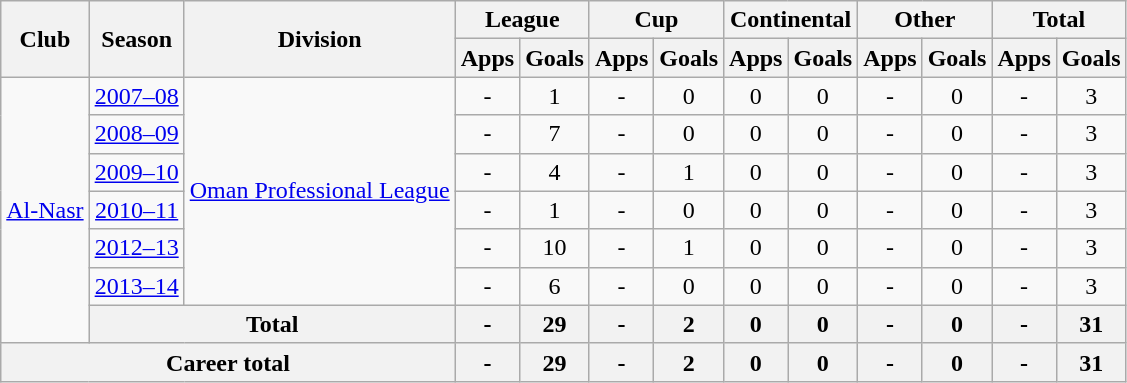<table class="wikitable" style="text-align: center;">
<tr>
<th rowspan="2">Club</th>
<th rowspan="2">Season</th>
<th rowspan="2">Division</th>
<th colspan="2">League</th>
<th colspan="2">Cup</th>
<th colspan="2">Continental</th>
<th colspan="2">Other</th>
<th colspan="2">Total</th>
</tr>
<tr>
<th>Apps</th>
<th>Goals</th>
<th>Apps</th>
<th>Goals</th>
<th>Apps</th>
<th>Goals</th>
<th>Apps</th>
<th>Goals</th>
<th>Apps</th>
<th>Goals</th>
</tr>
<tr>
<td rowspan="7"><a href='#'>Al-Nasr</a></td>
<td><a href='#'>2007–08</a></td>
<td rowspan="6"><a href='#'>Oman Professional League</a></td>
<td>-</td>
<td>1</td>
<td>-</td>
<td>0</td>
<td>0</td>
<td>0</td>
<td>-</td>
<td>0</td>
<td>-</td>
<td>3</td>
</tr>
<tr>
<td><a href='#'>2008–09</a></td>
<td>-</td>
<td>7</td>
<td>-</td>
<td>0</td>
<td>0</td>
<td>0</td>
<td>-</td>
<td>0</td>
<td>-</td>
<td>3</td>
</tr>
<tr>
<td><a href='#'>2009–10</a></td>
<td>-</td>
<td>4</td>
<td>-</td>
<td>1</td>
<td>0</td>
<td>0</td>
<td>-</td>
<td>0</td>
<td>-</td>
<td>3</td>
</tr>
<tr>
<td><a href='#'>2010–11</a></td>
<td>-</td>
<td>1</td>
<td>-</td>
<td>0</td>
<td>0</td>
<td>0</td>
<td>-</td>
<td>0</td>
<td>-</td>
<td>3</td>
</tr>
<tr>
<td><a href='#'>2012–13</a></td>
<td>-</td>
<td>10</td>
<td>-</td>
<td>1</td>
<td>0</td>
<td>0</td>
<td>-</td>
<td>0</td>
<td>-</td>
<td>3</td>
</tr>
<tr>
<td><a href='#'>2013–14</a></td>
<td>-</td>
<td>6</td>
<td>-</td>
<td>0</td>
<td>0</td>
<td>0</td>
<td>-</td>
<td>0</td>
<td>-</td>
<td>3</td>
</tr>
<tr>
<th colspan="2">Total</th>
<th>-</th>
<th>29</th>
<th>-</th>
<th>2</th>
<th>0</th>
<th>0</th>
<th>-</th>
<th>0</th>
<th>-</th>
<th>31</th>
</tr>
<tr>
<th colspan="3">Career total</th>
<th>-</th>
<th>29</th>
<th>-</th>
<th>2</th>
<th>0</th>
<th>0</th>
<th>-</th>
<th>0</th>
<th>-</th>
<th>31</th>
</tr>
</table>
